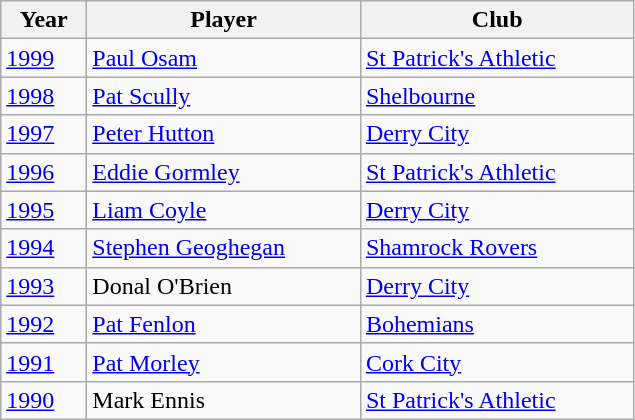<table class="wikitable">
<tr>
<th>Year</th>
<th>Player</th>
<th>Club</th>
</tr>
<tr>
<td width="50px"><a href='#'>1999</a></td>
<td width="175px"> <a href='#'>Paul Osam</a></td>
<td width="175px"><a href='#'>St Patrick's Athletic</a></td>
</tr>
<tr>
<td width="50px"><a href='#'>1998</a></td>
<td width="175px"> <a href='#'>Pat Scully</a></td>
<td width="175px"><a href='#'>Shelbourne</a></td>
</tr>
<tr>
<td width="50px"><a href='#'>1997</a></td>
<td width="175px"> <a href='#'>Peter Hutton</a></td>
<td width="175px"><a href='#'>Derry City</a></td>
</tr>
<tr>
<td width="50px"><a href='#'>1996</a></td>
<td width="175px"> <a href='#'>Eddie Gormley</a></td>
<td width="175px"><a href='#'>St Patrick's Athletic</a></td>
</tr>
<tr>
<td width="50px"><a href='#'>1995</a></td>
<td width="175px"> <a href='#'>Liam Coyle</a></td>
<td width="175px"><a href='#'>Derry City</a></td>
</tr>
<tr>
<td width="50px"><a href='#'>1994</a></td>
<td width="175px"> <a href='#'>Stephen Geoghegan</a></td>
<td width="175px"><a href='#'>Shamrock Rovers</a></td>
</tr>
<tr>
<td width="50px"><a href='#'>1993</a></td>
<td width="175px"> Donal O'Brien</td>
<td width="175px"><a href='#'>Derry City</a></td>
</tr>
<tr>
<td width="50px"><a href='#'>1992</a></td>
<td width="175px"> <a href='#'>Pat Fenlon</a></td>
<td width="175px"><a href='#'>Bohemians</a></td>
</tr>
<tr>
<td width="50px"><a href='#'>1991</a></td>
<td width="175px"> <a href='#'>Pat Morley</a></td>
<td width="175px"><a href='#'>Cork City</a></td>
</tr>
<tr>
<td width="50px"><a href='#'>1990</a></td>
<td width="175px"> Mark Ennis</td>
<td width="175px"><a href='#'>St Patrick's Athletic</a></td>
</tr>
</table>
